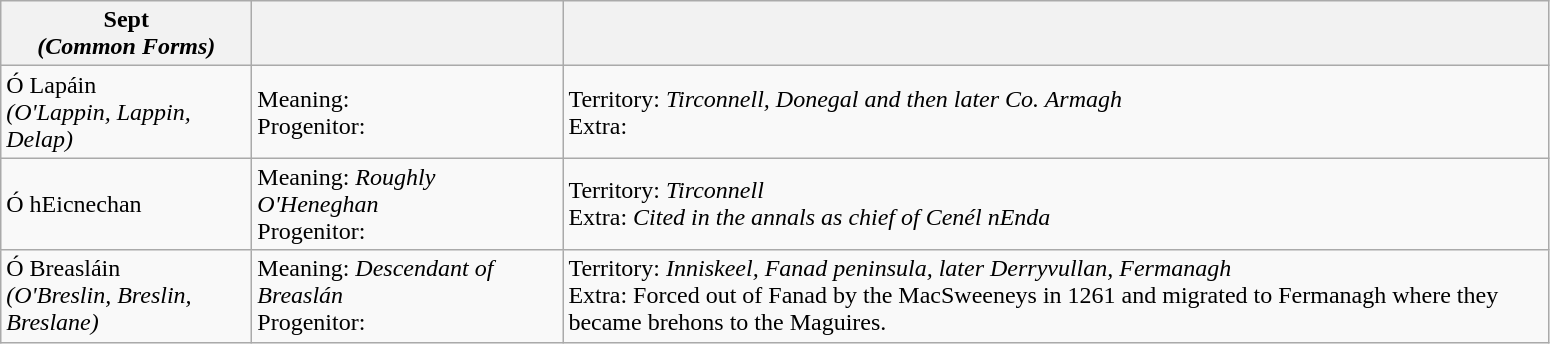<table class="wikitable">
<tr>
<th width="160">Sept<br><em>(Common Forms)</em></th>
<th width="200"></th>
<th width="650"></th>
</tr>
<tr>
<td>Ó Lapáin<br><em>(O'Lappin, Lappin, Delap)</em></td>
<td>Meaning:<br>Progenitor:</td>
<td>Territory: <em>Tirconnell, Donegal and then later Co. Armagh</em><br>Extra:</td>
</tr>
<tr>
<td>Ó hEicnechan</td>
<td>Meaning: <em>Roughly O'Heneghan</em><br>Progenitor:</td>
<td>Territory: <em>Tirconnell</em><br>Extra: <em>Cited in the annals as chief of Cenél nEnda</em></td>
</tr>
<tr>
<td>Ó Breasláin<br><em>(O'Breslin, Breslin, Breslane)</em></td>
<td>Meaning: <em>Descendant of Breaslán</em><br>Progenitor:</td>
<td>Territory: <em>Inniskeel, Fanad peninsula, later Derryvullan, Fermanagh</em><br>Extra: Forced out of Fanad by the MacSweeneys in 1261 and migrated to Fermanagh where they became brehons to the Maguires.</td>
</tr>
</table>
